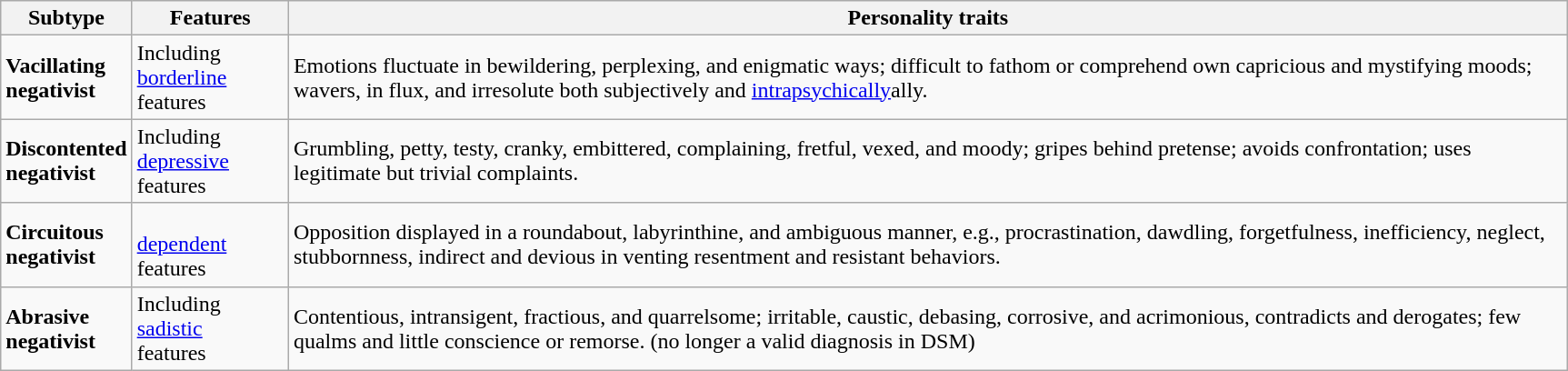<table class="wikitable" style="max-width:1150px">
<tr>
<th>Subtype</th>
<th>Features</th>
<th>Personality traits</th>
</tr>
<tr>
<td><strong>Vacillating<br>negativist</strong></td>
<td>Including <a href='#'>borderline</a><br>features</td>
<td>Emotions fluctuate in bewildering, perplexing, and enigmatic ways; difficult to fathom or comprehend own capricious and mystifying moods; wavers, in flux, and irresolute both subjectively and <a href='#'>intrapsychically</a>ally.</td>
</tr>
<tr>
<td><strong>Discontented<br>negativist</strong></td>
<td>Including <a href='#'>depressive</a><br>features</td>
<td>Grumbling, petty, testy, cranky, embittered, complaining, fretful, vexed, and moody; gripes behind pretense; avoids confrontation; uses legitimate but trivial complaints.</td>
</tr>
<tr>
<td><strong>Circuitous<br>negativist</strong></td>
<td><br><a href='#'>dependent</a> features</td>
<td>Opposition displayed in a roundabout, labyrinthine, and ambiguous manner, e.g., procrastination, dawdling, forgetfulness, inefficiency, neglect, stubbornness, indirect and devious in venting resentment and resistant behaviors.</td>
</tr>
<tr>
<td><strong>Abrasive<br>negativist</strong></td>
<td>Including <a href='#'>sadistic</a><br>features</td>
<td>Contentious, intransigent, fractious, and quarrelsome; irritable, caustic, debasing, corrosive, and acrimonious, contradicts and derogates; few qualms and little conscience or remorse. (no longer a valid diagnosis in DSM)</td>
</tr>
</table>
